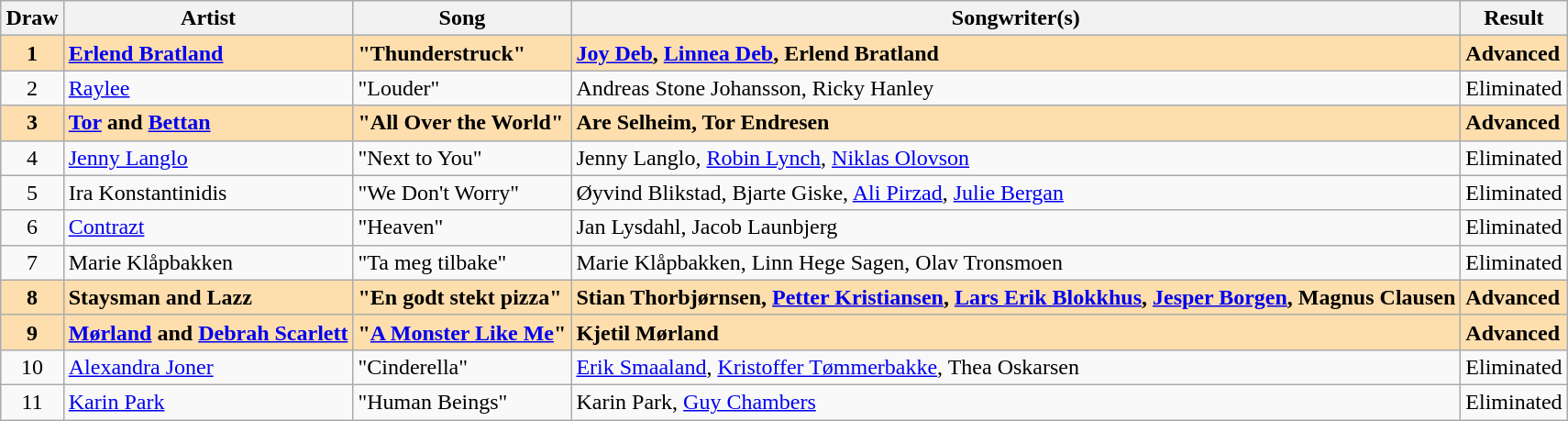<table class="sortable wikitable" style="margin: 1em auto 1em auto;">
<tr>
<th>Draw</th>
<th>Artist</th>
<th>Song</th>
<th>Songwriter(s)</th>
<th>Result</th>
</tr>
<tr style="background:navajowhite; font-weight:bold;">
<td align="center">1</td>
<td align="left"><a href='#'>Erlend Bratland</a></td>
<td align="left">"Thunderstruck"</td>
<td align="left"><a href='#'>Joy Deb</a>, <a href='#'>Linnea Deb</a>, Erlend Bratland</td>
<td>Advanced</td>
</tr>
<tr>
<td align="center">2</td>
<td align="left"><a href='#'>Raylee</a></td>
<td align="left">"Louder"</td>
<td align="left">Andreas Stone Johansson, Ricky Hanley</td>
<td>Eliminated</td>
</tr>
<tr style="background:navajowhite; font-weight:bold;">
<td align="center">3</td>
<td align="left"><a href='#'>Tor</a> and <a href='#'>Bettan</a></td>
<td align="left">"All Over the World"</td>
<td align="left">Are Selheim, Tor Endresen</td>
<td>Advanced</td>
</tr>
<tr>
<td align="center">4</td>
<td align="left"><a href='#'>Jenny Langlo</a></td>
<td align="left">"Next to You"</td>
<td align="left">Jenny Langlo, <a href='#'>Robin Lynch</a>, <a href='#'>Niklas Olovson</a></td>
<td>Eliminated</td>
</tr>
<tr>
<td align="center">5</td>
<td align="left">Ira Konstantinidis</td>
<td align="left">"We Don't Worry"</td>
<td align="left">Øyvind Blikstad, Bjarte Giske, <a href='#'>Ali Pirzad</a>, <a href='#'>Julie Bergan</a></td>
<td>Eliminated</td>
</tr>
<tr>
<td align="center">6</td>
<td align="left"><a href='#'>Contrazt</a></td>
<td align="left">"Heaven"</td>
<td align="left">Jan Lysdahl, Jacob Launbjerg</td>
<td>Eliminated</td>
</tr>
<tr>
<td align="center">7</td>
<td align="left">Marie Klåpbakken</td>
<td align="left">"Ta meg tilbake"</td>
<td align="left">Marie Klåpbakken, Linn Hege Sagen, Olav Tronsmoen</td>
<td>Eliminated</td>
</tr>
<tr style="background:navajowhite; font-weight:bold;">
<td align="center">8</td>
<td align="left">Staysman and Lazz</td>
<td align="left">"En godt stekt pizza"</td>
<td align="left">Stian Thorbjørnsen, <a href='#'>Petter Kristiansen</a>, <a href='#'>Lars Erik Blokkhus</a>, <a href='#'>Jesper Borgen</a>, Magnus Clausen</td>
<td>Advanced</td>
</tr>
<tr style="background:navajowhite; font-weight:bold;">
<td align="center">9</td>
<td align="left"><a href='#'>Mørland</a> and <a href='#'>Debrah Scarlett</a></td>
<td align="left">"<a href='#'>A Monster Like Me</a>"</td>
<td align="left">Kjetil Mørland</td>
<td>Advanced</td>
</tr>
<tr>
<td align="center">10</td>
<td align="left"><a href='#'>Alexandra Joner</a></td>
<td align="left">"Cinderella"</td>
<td align="left"><a href='#'>Erik Smaaland</a>, <a href='#'>Kristoffer Tømmerbakke</a>, Thea Oskarsen</td>
<td>Eliminated</td>
</tr>
<tr>
<td align="center">11</td>
<td align="left"><a href='#'>Karin Park</a></td>
<td align="left">"Human Beings"</td>
<td align="left">Karin Park, <a href='#'>Guy Chambers</a></td>
<td>Eliminated</td>
</tr>
</table>
